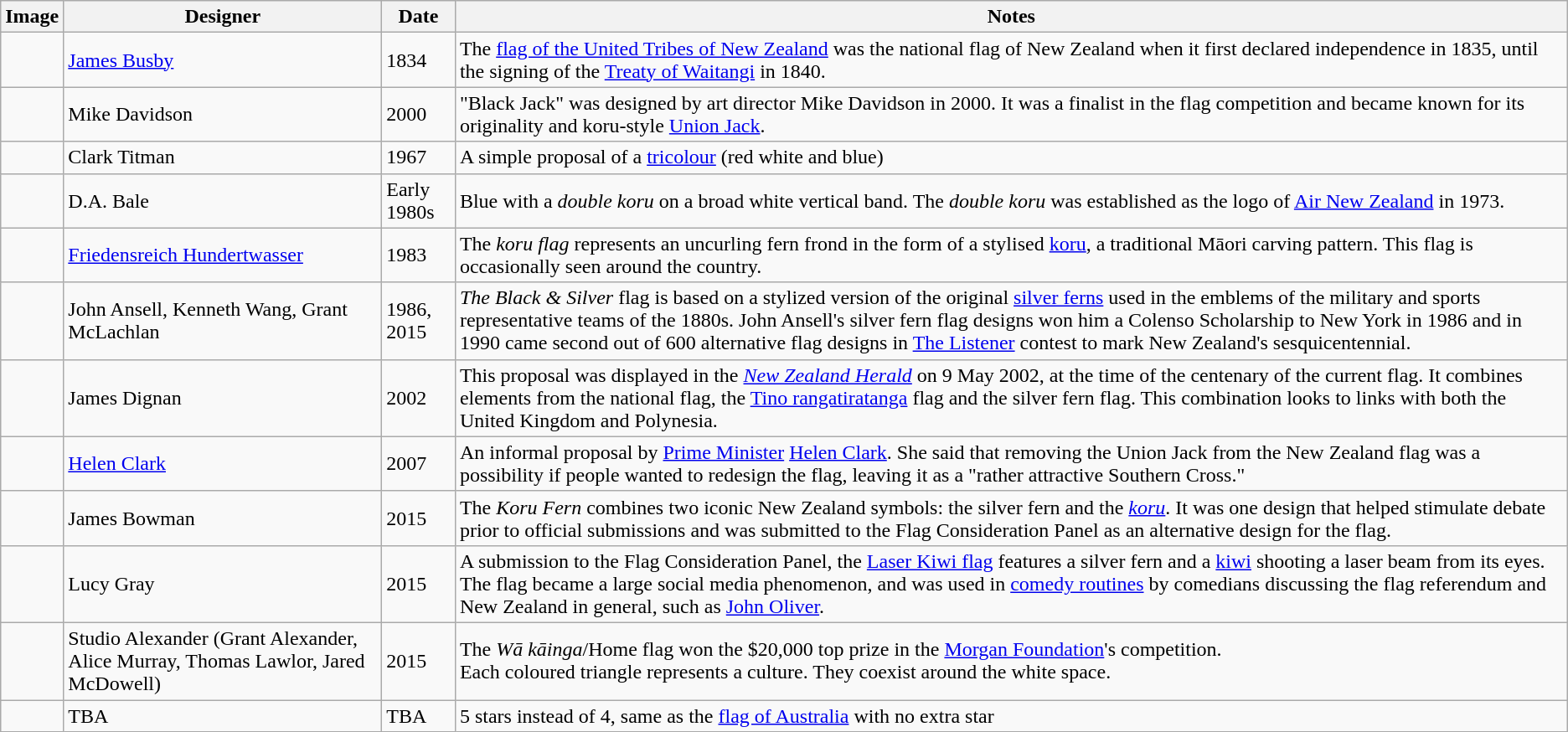<table class="wikitable">
<tr>
<th>Image</th>
<th>Designer</th>
<th>Date</th>
<th>Notes</th>
</tr>
<tr>
<td></td>
<td><a href='#'>James Busby</a></td>
<td>1834</td>
<td>The <a href='#'>flag of the United Tribes of New Zealand</a> was the national flag of New Zealand when it first declared independence in 1835, until the signing of the <a href='#'>Treaty of Waitangi</a> in 1840.</td>
</tr>
<tr>
<td></td>
<td>Mike Davidson</td>
<td>2000</td>
<td>"Black Jack" was designed by art director Mike Davidson in 2000. It was a finalist in the flag competition and became known for its originality and koru-style <a href='#'>Union Jack</a>.</td>
</tr>
<tr>
<td></td>
<td>Clark Titman</td>
<td>1967</td>
<td>A simple proposal of a <a href='#'>tricolour</a> (red white and blue)</td>
</tr>
<tr>
<td></td>
<td>D.A. Bale</td>
<td>Early 1980s</td>
<td>Blue with a <em>double koru</em> on a broad white vertical band. The <em>double koru</em> was established as the logo of <a href='#'>Air New Zealand</a> in 1973.</td>
</tr>
<tr>
<td></td>
<td><a href='#'>Friedensreich Hundertwasser</a></td>
<td>1983</td>
<td>The <em>koru flag</em> represents an uncurling fern frond in the form of a stylised <a href='#'>koru</a>, a traditional Māori carving pattern. This flag is occasionally seen around the country.</td>
</tr>
<tr>
<td></td>
<td>John Ansell, Kenneth Wang, Grant McLachlan</td>
<td>1986, 2015</td>
<td><em>The Black & Silver</em> flag is based on a stylized version of the original <a href='#'>silver ferns</a> used in the emblems of the military and sports representative teams of the 1880s. John Ansell's silver fern flag designs won him a Colenso Scholarship to New York in 1986 and in 1990 came second out of 600 alternative flag designs in <a href='#'>The Listener</a> contest to mark New Zealand's sesquicentennial.</td>
</tr>
<tr>
<td></td>
<td>James Dignan</td>
<td>2002</td>
<td>This proposal was displayed in the <em><a href='#'>New Zealand Herald</a></em> on 9 May 2002, at the time of the centenary of the current flag. It combines elements from the national flag, the <a href='#'>Tino rangatiratanga</a> flag and the silver fern flag. This combination looks to links with both the United Kingdom and Polynesia.</td>
</tr>
<tr>
<td></td>
<td><a href='#'>Helen Clark</a></td>
<td>2007</td>
<td>An informal proposal by <a href='#'>Prime Minister</a> <a href='#'>Helen Clark</a>. She said that removing the Union Jack from the New Zealand flag was a possibility if people wanted to redesign the flag, leaving it as a "rather attractive Southern Cross."</td>
</tr>
<tr>
<td></td>
<td>James Bowman</td>
<td>2015</td>
<td>The <em>Koru Fern</em> combines two iconic New Zealand symbols: the silver fern and the <em><a href='#'>koru</a></em>. It was one design that helped stimulate debate prior to official submissions and was submitted to the Flag Consideration Panel as an alternative design for the flag.</td>
</tr>
<tr>
<td></td>
<td>Lucy Gray</td>
<td>2015</td>
<td>A submission to the Flag Consideration Panel, the <a href='#'>Laser Kiwi flag</a> features a silver fern and a <a href='#'>kiwi</a> shooting a laser beam from its eyes. The flag became a large social media phenomenon, and was used in <a href='#'>comedy routines</a> by comedians discussing the flag referendum and New Zealand in general, such as <a href='#'>John Oliver</a>.</td>
</tr>
<tr>
<td></td>
<td>Studio Alexander (Grant Alexander, Alice Murray, Thomas Lawlor, Jared McDowell)</td>
<td>2015</td>
<td>The <em>Wā kāinga</em>/Home flag won the $20,000 top prize in the <a href='#'>Morgan Foundation</a>'s competition.<br>Each coloured triangle represents a culture. They coexist around the white space.</td>
</tr>
<tr>
<td></td>
<td>TBA</td>
<td>TBA</td>
<td>5 stars instead of 4, same as the <a href='#'>flag of Australia</a> with no extra star</td>
</tr>
</table>
